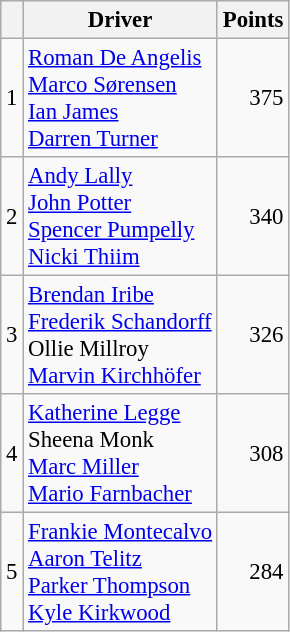<table class="wikitable" style="font-size: 95%;">
<tr>
<th scope="col"></th>
<th scope="col">Driver</th>
<th scope="col">Points</th>
</tr>
<tr>
<td align=center>1</td>
<td> <a href='#'>Roman De Angelis</a><br> <a href='#'>Marco Sørensen</a><br> <a href='#'>Ian James</a><br> <a href='#'>Darren Turner</a></td>
<td align=right>375</td>
</tr>
<tr>
<td align=center>2</td>
<td> <a href='#'>Andy Lally</a><br> <a href='#'>John Potter</a><br> <a href='#'>Spencer Pumpelly</a><br> <a href='#'>Nicki Thiim</a></td>
<td align=right>340</td>
</tr>
<tr>
<td align=center>3</td>
<td> <a href='#'>Brendan Iribe</a><br> <a href='#'>Frederik Schandorff</a><br> Ollie Millroy<br> <a href='#'>Marvin Kirchhöfer</a></td>
<td align=right>326</td>
</tr>
<tr>
<td align=center>4</td>
<td> <a href='#'>Katherine Legge</a><br> Sheena Monk<br> <a href='#'>Marc Miller</a><br> <a href='#'>Mario Farnbacher</a></td>
<td align=right>308</td>
</tr>
<tr>
<td align=center>5</td>
<td> <a href='#'>Frankie Montecalvo</a><br> <a href='#'>Aaron Telitz</a><br> <a href='#'>Parker Thompson</a><br> <a href='#'>Kyle Kirkwood</a></td>
<td align=right>284</td>
</tr>
</table>
